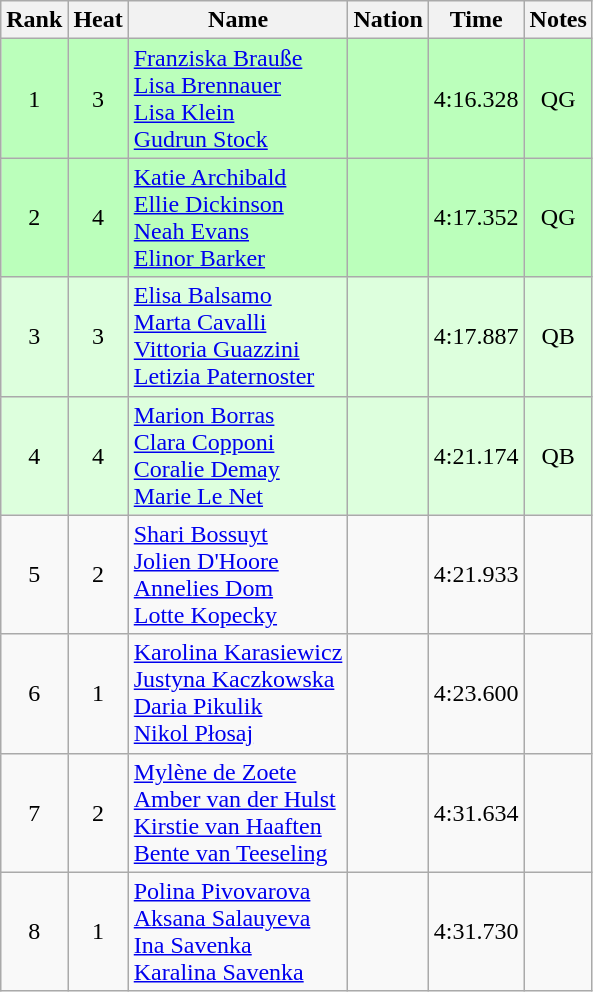<table class="wikitable sortable" style="text-align:center">
<tr>
<th>Rank</th>
<th>Heat</th>
<th>Name</th>
<th>Nation</th>
<th>Time</th>
<th>Notes</th>
</tr>
<tr bgcolor=bbffbb>
<td>1</td>
<td>3</td>
<td align=left><a href='#'>Franziska Brauße</a><br><a href='#'>Lisa Brennauer</a><br><a href='#'>Lisa Klein</a><br><a href='#'>Gudrun Stock</a></td>
<td align=left></td>
<td>4:16.328</td>
<td>QG</td>
</tr>
<tr bgcolor=bbffbb>
<td>2</td>
<td>4</td>
<td align=left><a href='#'>Katie Archibald</a><br><a href='#'>Ellie Dickinson</a><br><a href='#'>Neah Evans</a><br><a href='#'>Elinor Barker</a></td>
<td align=left></td>
<td>4:17.352</td>
<td>QG</td>
</tr>
<tr bgcolor=ddffdd>
<td>3</td>
<td>3</td>
<td align=left><a href='#'>Elisa Balsamo</a><br><a href='#'>Marta Cavalli</a><br><a href='#'>Vittoria Guazzini</a><br><a href='#'>Letizia Paternoster</a></td>
<td align=left></td>
<td>4:17.887</td>
<td>QB</td>
</tr>
<tr bgcolor=ddffdd>
<td>4</td>
<td>4</td>
<td align=left><a href='#'>Marion Borras</a><br><a href='#'>Clara Copponi</a><br><a href='#'>Coralie Demay</a><br><a href='#'>Marie Le Net</a></td>
<td align=left></td>
<td>4:21.174</td>
<td>QB</td>
</tr>
<tr>
<td>5</td>
<td>2</td>
<td align=left><a href='#'>Shari Bossuyt</a><br><a href='#'>Jolien D'Hoore</a><br><a href='#'>Annelies Dom</a><br><a href='#'>Lotte Kopecky</a></td>
<td align=left></td>
<td>4:21.933</td>
<td></td>
</tr>
<tr>
<td>6</td>
<td>1</td>
<td align=left><a href='#'>Karolina Karasiewicz</a><br><a href='#'>Justyna Kaczkowska</a><br><a href='#'>Daria Pikulik</a><br><a href='#'>Nikol Płosaj</a></td>
<td align=left></td>
<td>4:23.600</td>
<td></td>
</tr>
<tr>
<td>7</td>
<td>2</td>
<td align=left><a href='#'>Mylène de Zoete</a><br><a href='#'>Amber van der Hulst</a><br><a href='#'>Kirstie van Haaften</a><br><a href='#'>Bente van Teeseling</a></td>
<td align=left></td>
<td>4:31.634</td>
<td></td>
</tr>
<tr>
<td>8</td>
<td>1</td>
<td align=left><a href='#'>Polina Pivovarova</a><br><a href='#'>Aksana Salauyeva</a><br><a href='#'>Ina Savenka</a><br><a href='#'>Karalina Savenka</a></td>
<td align=left></td>
<td>4:31.730</td>
<td></td>
</tr>
</table>
